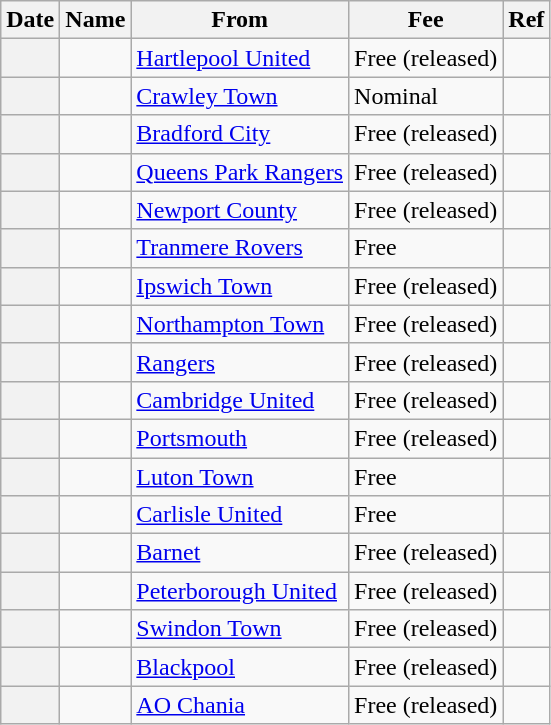<table class="wikitable sortable plainrowheaders">
<tr>
<th scope=col>Date</th>
<th scope=col>Name</th>
<th scope=col>From</th>
<th scope=col>Fee</th>
<th scope=col class=unsortable>Ref</th>
</tr>
<tr>
<th scope=row></th>
<td></td>
<td><a href='#'>Hartlepool United</a></td>
<td>Free (released)</td>
<td style="text-align:center;"></td>
</tr>
<tr>
<th scope=row></th>
<td></td>
<td><a href='#'>Crawley Town</a></td>
<td>Nominal</td>
<td style="text-align:center;"></td>
</tr>
<tr>
<th scope=row></th>
<td></td>
<td><a href='#'>Bradford City</a></td>
<td>Free (released)</td>
<td style="text-align:center;"></td>
</tr>
<tr>
<th scope=row></th>
<td></td>
<td><a href='#'>Queens Park Rangers</a></td>
<td>Free (released)</td>
<td style="text-align:center;"></td>
</tr>
<tr>
<th scope=row></th>
<td></td>
<td><a href='#'>Newport County</a></td>
<td>Free (released)</td>
<td style="text-align:center;"></td>
</tr>
<tr>
<th scope=row></th>
<td></td>
<td><a href='#'>Tranmere Rovers</a></td>
<td>Free</td>
<td style="text-align:center;"></td>
</tr>
<tr>
<th scope=row></th>
<td></td>
<td><a href='#'>Ipswich Town</a></td>
<td>Free (released)</td>
<td style="text-align:center;"></td>
</tr>
<tr>
<th scope=row></th>
<td></td>
<td><a href='#'>Northampton Town</a></td>
<td>Free (released)</td>
<td style="text-align:center;"></td>
</tr>
<tr>
<th scope=row></th>
<td></td>
<td><a href='#'>Rangers</a></td>
<td>Free (released)</td>
<td style="text-align:center;"></td>
</tr>
<tr>
<th scope=row></th>
<td></td>
<td><a href='#'>Cambridge United</a></td>
<td>Free (released)</td>
<td style="text-align:center;"></td>
</tr>
<tr>
<th scope=row></th>
<td></td>
<td><a href='#'>Portsmouth</a></td>
<td>Free (released)</td>
<td style="text-align:center;"></td>
</tr>
<tr>
<th scope=row></th>
<td></td>
<td><a href='#'>Luton Town</a></td>
<td>Free</td>
<td style="text-align:center;"></td>
</tr>
<tr>
<th scope=row></th>
<td></td>
<td><a href='#'>Carlisle United</a></td>
<td>Free</td>
<td style="text-align:center;"></td>
</tr>
<tr>
<th scope=row></th>
<td></td>
<td><a href='#'>Barnet</a></td>
<td>Free (released)</td>
<td style="text-align:center;"></td>
</tr>
<tr>
<th scope=row></th>
<td></td>
<td><a href='#'>Peterborough United</a></td>
<td>Free (released)</td>
<td style="text-align:center;"></td>
</tr>
<tr>
<th scope=row></th>
<td></td>
<td><a href='#'>Swindon Town</a></td>
<td>Free (released)</td>
<td style="text-align:center;"></td>
</tr>
<tr>
<th scope=row></th>
<td></td>
<td><a href='#'>Blackpool</a></td>
<td>Free (released)</td>
<td style="text-align:center;"></td>
</tr>
<tr>
<th scope=row></th>
<td></td>
<td><a href='#'>AO Chania</a></td>
<td>Free (released)</td>
<td style="text-align:center;"></td>
</tr>
</table>
